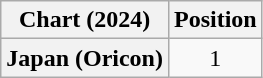<table class="wikitable plainrowheaders" style="text-align:center">
<tr>
<th scope="col">Chart (2024)</th>
<th scope="col">Position</th>
</tr>
<tr>
<th scope="row">Japan (Oricon)</th>
<td>1</td>
</tr>
</table>
